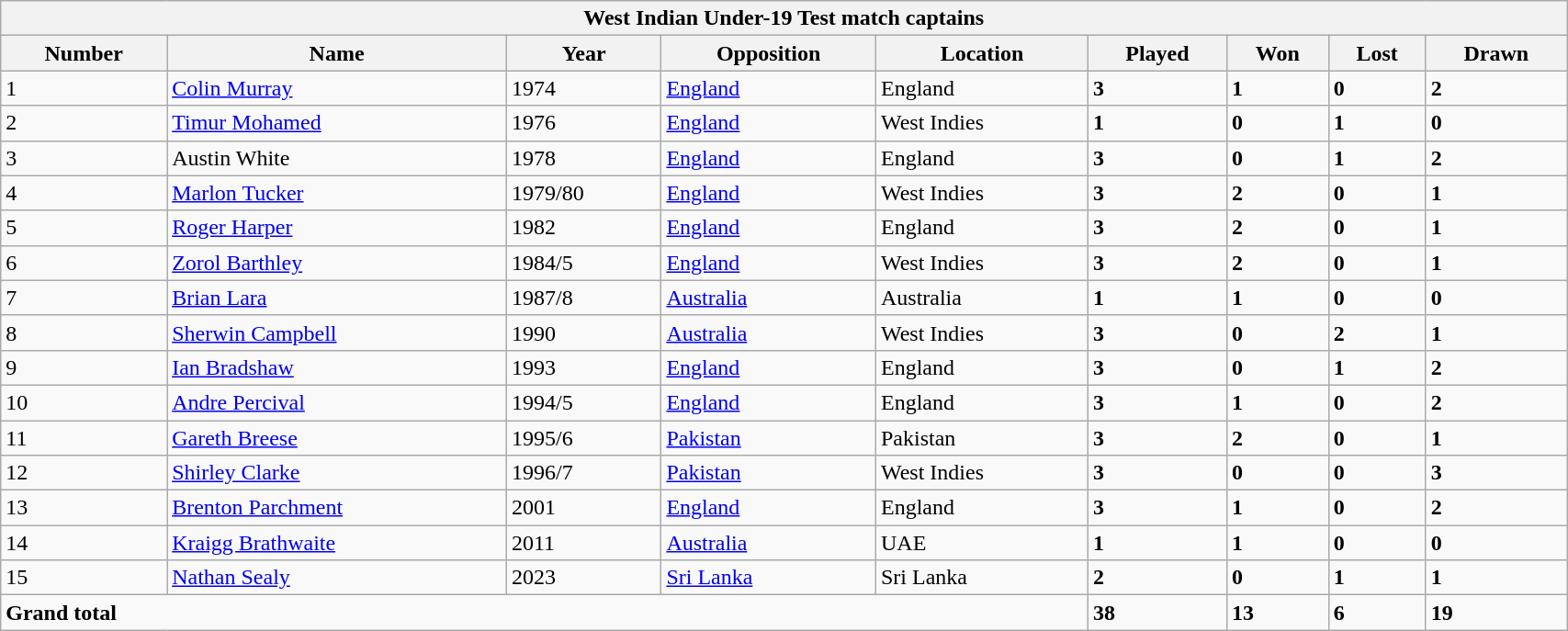<table class="wikitable" width="90%">
<tr>
<th bgcolor="#efefef" colspan=9>West Indian Under-19 Test match captains</th>
</tr>
<tr bgcolor="#efefef">
<th>Number</th>
<th>Name</th>
<th>Year</th>
<th>Opposition</th>
<th>Location</th>
<th>Played</th>
<th>Won</th>
<th>Lost</th>
<th>Drawn</th>
</tr>
<tr>
<td>1</td>
<td><a href='#'>Colin Murray</a></td>
<td>1974</td>
<td><a href='#'>England</a></td>
<td>England</td>
<td><strong>3</strong></td>
<td><strong>1</strong></td>
<td><strong>0</strong></td>
<td><strong>2</strong></td>
</tr>
<tr>
<td>2</td>
<td><a href='#'>Timur Mohamed</a></td>
<td>1976</td>
<td><a href='#'>England</a></td>
<td>West Indies</td>
<td><strong>1</strong></td>
<td><strong>0</strong></td>
<td><strong>1</strong></td>
<td><strong>0</strong></td>
</tr>
<tr>
<td>3</td>
<td>Austin White</td>
<td>1978</td>
<td><a href='#'>England</a></td>
<td>England</td>
<td><strong>3</strong></td>
<td><strong>0</strong></td>
<td><strong>1</strong></td>
<td><strong>2</strong></td>
</tr>
<tr>
<td>4</td>
<td><a href='#'>Marlon Tucker</a></td>
<td>1979/80</td>
<td><a href='#'>England</a></td>
<td>West Indies</td>
<td><strong>3</strong></td>
<td><strong>2</strong></td>
<td><strong>0</strong></td>
<td><strong>1</strong></td>
</tr>
<tr>
<td>5</td>
<td><a href='#'>Roger Harper</a></td>
<td>1982</td>
<td><a href='#'>England</a></td>
<td>England</td>
<td><strong>3</strong></td>
<td><strong>2</strong></td>
<td><strong>0</strong></td>
<td><strong>1</strong></td>
</tr>
<tr>
<td>6</td>
<td><a href='#'>Zorol Barthley</a></td>
<td>1984/5</td>
<td><a href='#'>England</a></td>
<td>West Indies</td>
<td><strong>3</strong></td>
<td><strong>2</strong></td>
<td><strong>0</strong></td>
<td><strong>1</strong></td>
</tr>
<tr>
<td>7</td>
<td><a href='#'>Brian Lara</a></td>
<td>1987/8</td>
<td><a href='#'>Australia</a></td>
<td>Australia</td>
<td><strong>1</strong></td>
<td><strong>1</strong></td>
<td><strong>0</strong></td>
<td><strong>0</strong></td>
</tr>
<tr>
<td>8</td>
<td><a href='#'>Sherwin Campbell</a></td>
<td>1990</td>
<td><a href='#'>Australia</a></td>
<td>West Indies</td>
<td><strong>3</strong></td>
<td><strong>0</strong></td>
<td><strong>2</strong></td>
<td><strong>1</strong></td>
</tr>
<tr>
<td>9</td>
<td><a href='#'>Ian Bradshaw</a></td>
<td>1993</td>
<td><a href='#'>England</a></td>
<td>England</td>
<td><strong>3</strong></td>
<td><strong>0</strong></td>
<td><strong>1</strong></td>
<td><strong>2</strong></td>
</tr>
<tr>
<td>10</td>
<td><a href='#'>Andre Percival</a></td>
<td>1994/5</td>
<td><a href='#'>England</a></td>
<td>England</td>
<td><strong>3</strong></td>
<td><strong>1</strong></td>
<td><strong>0</strong></td>
<td><strong>2</strong></td>
</tr>
<tr>
<td>11</td>
<td><a href='#'>Gareth Breese</a></td>
<td>1995/6</td>
<td><a href='#'>Pakistan</a></td>
<td>Pakistan</td>
<td><strong>3</strong></td>
<td><strong>2</strong></td>
<td><strong>0</strong></td>
<td><strong>1</strong></td>
</tr>
<tr>
<td>12</td>
<td><a href='#'>Shirley Clarke</a></td>
<td>1996/7</td>
<td><a href='#'>Pakistan</a></td>
<td>West Indies</td>
<td><strong>3</strong></td>
<td><strong>0</strong></td>
<td><strong>0</strong></td>
<td><strong>3</strong></td>
</tr>
<tr>
<td>13</td>
<td><a href='#'>Brenton Parchment</a></td>
<td>2001</td>
<td><a href='#'>England</a></td>
<td>England</td>
<td><strong>3</strong></td>
<td><strong>1</strong></td>
<td><strong>0</strong></td>
<td><strong>2</strong></td>
</tr>
<tr>
<td>14</td>
<td><a href='#'>Kraigg Brathwaite</a></td>
<td>2011</td>
<td><a href='#'>Australia</a></td>
<td>UAE</td>
<td><strong>1</strong></td>
<td><strong>1</strong></td>
<td><strong>0</strong></td>
<td><strong>0</strong></td>
</tr>
<tr>
<td>15</td>
<td><a href='#'>Nathan Sealy</a></td>
<td>2023</td>
<td><a href='#'>Sri Lanka</a></td>
<td>Sri Lanka</td>
<td><strong>2</strong></td>
<td><strong>0</strong></td>
<td><strong>1</strong></td>
<td><strong>1</strong></td>
</tr>
<tr>
<td colspan=5><strong>Grand total</strong></td>
<td><strong>38</strong></td>
<td><strong>13</strong></td>
<td><strong>6</strong></td>
<td><strong>19</strong></td>
</tr>
</table>
